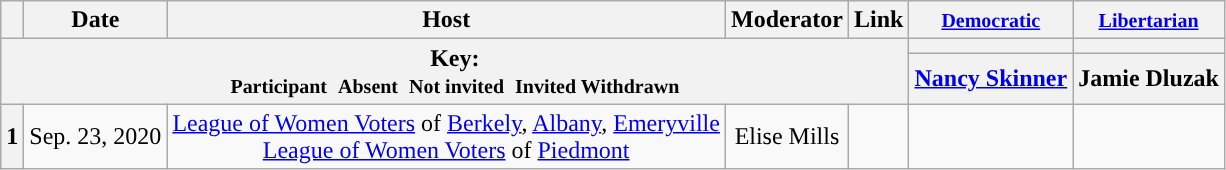<table class="wikitable" style="text-align:center;">
<tr>
<th scope="col"></th>
<th scope="col">Date</th>
<th scope="col">Host</th>
<th scope="col">Moderator</th>
<th scope="col">Link</th>
<th scope="col"><small><a href='#'>Democratic</a></small></th>
<th scope="col"><small><a href='#'>Libertarian</a></small></th>
</tr>
<tr>
<th colspan="5" rowspan="2">Key:<br> <small>Participant </small>  <small>Absent </small>  <small>Not invited </small>  <small>Invited  Withdrawn</small></th>
<th scope="col" style="background:"></th>
<th scope="col" style="background:"></th>
</tr>
<tr>
<th scope="col"><a href='#'>Nancy Skinner</a></th>
<th scope="col">Jamie Dluzak</th>
</tr>
<tr>
<th>1</th>
<td style="white-space:nowrap;">Sep. 23, 2020</td>
<td style="white-space:nowrap;"><a href='#'>League of Women Voters</a> of <a href='#'>Berkely</a>, <a href='#'>Albany</a>, <a href='#'>Emeryville</a><br><a href='#'>League of Women Voters</a> of <a href='#'>Piedmont</a></td>
<td style="white-space:nowrap;">Elise Mills</td>
<td style="white-space:nowrap;"></td>
<td></td>
<td></td>
</tr>
</table>
